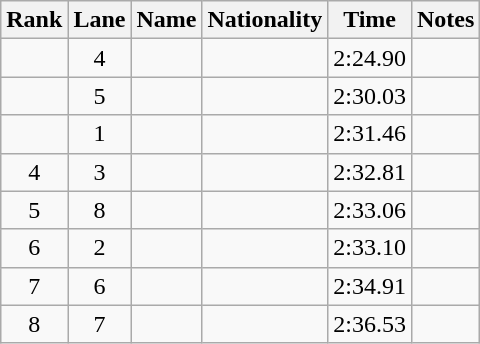<table class="wikitable sortable" style="text-align:center">
<tr>
<th>Rank</th>
<th>Lane</th>
<th>Name</th>
<th>Nationality</th>
<th>Time</th>
<th>Notes</th>
</tr>
<tr>
<td></td>
<td>4</td>
<td align=left></td>
<td align=left></td>
<td>2:24.90</td>
<td><strong></strong></td>
</tr>
<tr>
<td></td>
<td>5</td>
<td align=left></td>
<td align=left></td>
<td>2:30.03</td>
<td></td>
</tr>
<tr>
<td></td>
<td>1</td>
<td align=left></td>
<td align=left></td>
<td>2:31.46</td>
<td></td>
</tr>
<tr>
<td>4</td>
<td>3</td>
<td align=left></td>
<td align=left></td>
<td>2:32.81</td>
<td></td>
</tr>
<tr>
<td>5</td>
<td>8</td>
<td align=left></td>
<td align=left></td>
<td>2:33.06</td>
<td></td>
</tr>
<tr>
<td>6</td>
<td>2</td>
<td align=left></td>
<td align=left></td>
<td>2:33.10</td>
<td></td>
</tr>
<tr>
<td>7</td>
<td>6</td>
<td align=left></td>
<td align=left></td>
<td>2:34.91</td>
<td></td>
</tr>
<tr>
<td>8</td>
<td>7</td>
<td align=left></td>
<td align=left></td>
<td>2:36.53</td>
<td></td>
</tr>
</table>
